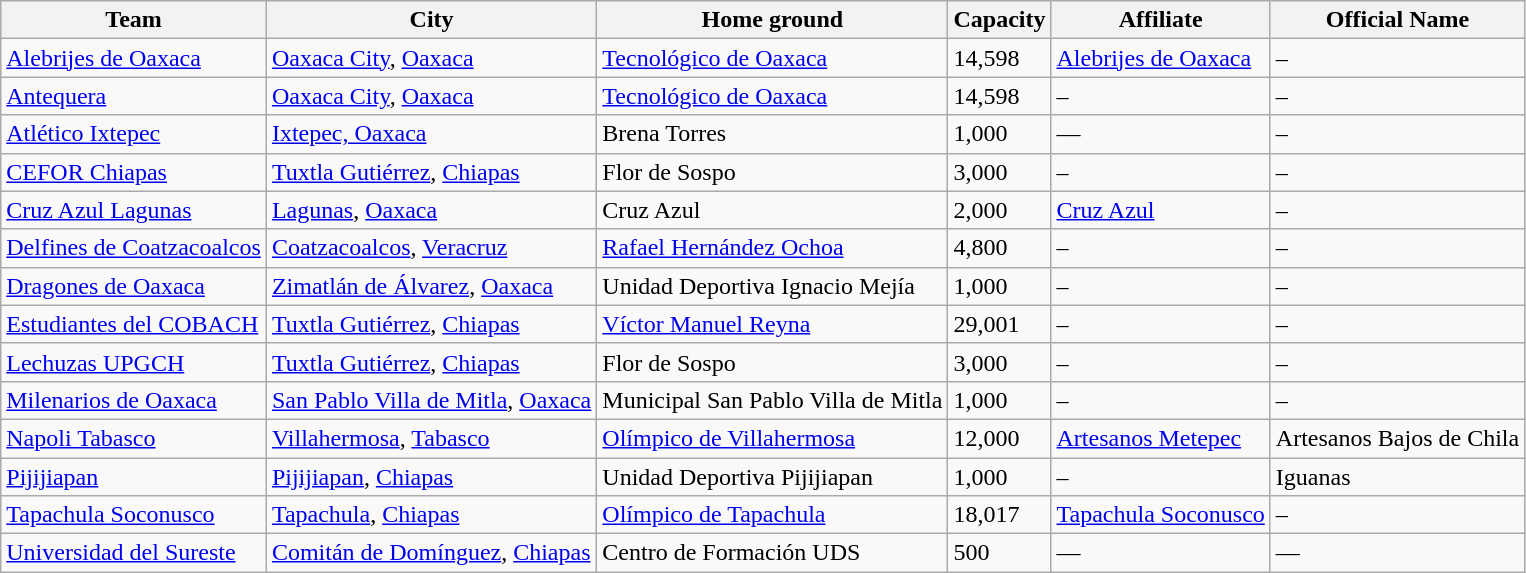<table class="wikitable sortable">
<tr>
<th>Team</th>
<th>City</th>
<th>Home ground</th>
<th>Capacity</th>
<th>Affiliate</th>
<th>Official Name</th>
</tr>
<tr>
<td><a href='#'>Alebrijes de Oaxaca</a></td>
<td><a href='#'>Oaxaca City</a>, <a href='#'>Oaxaca</a></td>
<td><a href='#'>Tecnológico de Oaxaca</a></td>
<td>14,598</td>
<td><a href='#'>Alebrijes de Oaxaca</a></td>
<td>–</td>
</tr>
<tr>
<td><a href='#'>Antequera</a></td>
<td><a href='#'>Oaxaca City</a>, <a href='#'>Oaxaca</a></td>
<td><a href='#'>Tecnológico de Oaxaca</a></td>
<td>14,598</td>
<td>–</td>
<td>–</td>
</tr>
<tr>
<td><a href='#'>Atlético Ixtepec</a></td>
<td><a href='#'>Ixtepec, Oaxaca</a></td>
<td>Brena Torres</td>
<td>1,000</td>
<td>—</td>
<td>–</td>
</tr>
<tr>
<td><a href='#'>CEFOR Chiapas</a></td>
<td><a href='#'>Tuxtla Gutiérrez</a>, <a href='#'>Chiapas</a></td>
<td>Flor de Sospo</td>
<td>3,000</td>
<td>–</td>
<td>–</td>
</tr>
<tr>
<td><a href='#'>Cruz Azul Lagunas</a></td>
<td><a href='#'>Lagunas</a>, <a href='#'>Oaxaca</a></td>
<td>Cruz Azul</td>
<td>2,000</td>
<td><a href='#'>Cruz Azul</a></td>
<td>–</td>
</tr>
<tr>
<td><a href='#'>Delfines de Coatzacoalcos</a></td>
<td><a href='#'>Coatzacoalcos</a>, <a href='#'>Veracruz</a></td>
<td><a href='#'>Rafael Hernández Ochoa</a></td>
<td>4,800</td>
<td>–</td>
<td>–</td>
</tr>
<tr>
<td><a href='#'>Dragones de Oaxaca</a></td>
<td><a href='#'>Zimatlán de Álvarez</a>, <a href='#'>Oaxaca</a></td>
<td>Unidad Deportiva Ignacio Mejía</td>
<td>1,000</td>
<td>–</td>
<td>–</td>
</tr>
<tr>
<td><a href='#'>Estudiantes del COBACH</a></td>
<td><a href='#'>Tuxtla Gutiérrez</a>, <a href='#'>Chiapas</a></td>
<td><a href='#'>Víctor Manuel Reyna</a></td>
<td>29,001</td>
<td>–</td>
<td>–</td>
</tr>
<tr>
<td><a href='#'>Lechuzas UPGCH</a></td>
<td><a href='#'>Tuxtla Gutiérrez</a>, <a href='#'>Chiapas</a></td>
<td>Flor de Sospo</td>
<td>3,000</td>
<td>–</td>
<td>–</td>
</tr>
<tr>
<td><a href='#'>Milenarios de Oaxaca</a></td>
<td><a href='#'>San Pablo Villa de Mitla</a>, <a href='#'>Oaxaca</a></td>
<td>Municipal San Pablo Villa de Mitla</td>
<td>1,000</td>
<td>–</td>
<td>–</td>
</tr>
<tr>
<td><a href='#'>Napoli Tabasco</a></td>
<td><a href='#'>Villahermosa</a>, <a href='#'>Tabasco</a></td>
<td><a href='#'>Olímpico de Villahermosa</a></td>
<td>12,000</td>
<td><a href='#'>Artesanos Metepec</a></td>
<td>Artesanos Bajos de Chila</td>
</tr>
<tr>
<td><a href='#'>Pijijiapan</a></td>
<td><a href='#'>Pijijiapan</a>, <a href='#'>Chiapas</a></td>
<td>Unidad Deportiva Pijijiapan</td>
<td>1,000</td>
<td>–</td>
<td>Iguanas</td>
</tr>
<tr>
<td><a href='#'>Tapachula Soconusco</a></td>
<td><a href='#'>Tapachula</a>, <a href='#'>Chiapas</a></td>
<td><a href='#'>Olímpico de Tapachula</a></td>
<td>18,017</td>
<td><a href='#'>Tapachula Soconusco</a></td>
<td>–</td>
</tr>
<tr>
<td><a href='#'>Universidad del Sureste</a></td>
<td><a href='#'>Comitán de Domínguez</a>, <a href='#'>Chiapas</a></td>
<td>Centro de Formación UDS</td>
<td>500</td>
<td>—</td>
<td>—</td>
</tr>
</table>
